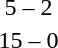<table style="text-align:center">
<tr>
<th width=200></th>
<th width=100></th>
<th width=200></th>
</tr>
<tr>
<td align=right><strong></strong></td>
<td>5 – 2</td>
<td align=left></td>
</tr>
<tr>
<td align=right><strong></strong></td>
<td>15 – 0</td>
<td align=left></td>
</tr>
</table>
